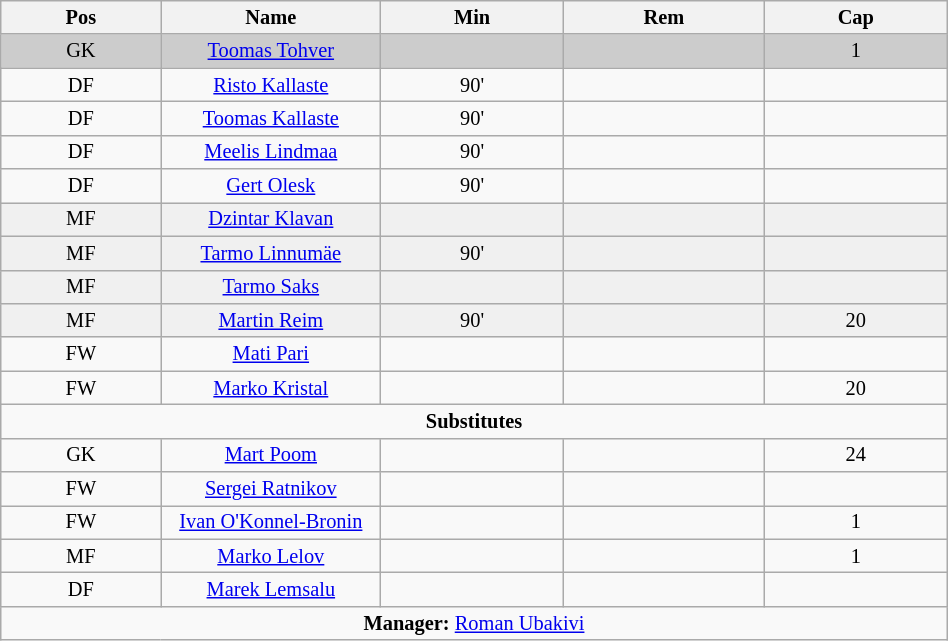<table class="wikitable collapsible collapsed" align="center" style="font-size:85%; text-align:center;" width="50%">
<tr>
<th>Pos</th>
<th width=140>Name</th>
<th>Min</th>
<th>Rem</th>
<th>Cap</th>
</tr>
<tr bgcolor="cccccc">
<td>GK</td>
<td><a href='#'>Toomas Tohver</a></td>
<td></td>
<td></td>
<td>1</td>
</tr>
<tr>
<td>DF</td>
<td><a href='#'>Risto Kallaste</a></td>
<td>90'</td>
<td></td>
<td></td>
</tr>
<tr>
<td>DF</td>
<td><a href='#'>Toomas Kallaste</a></td>
<td>90'</td>
<td></td>
<td></td>
</tr>
<tr>
<td>DF</td>
<td><a href='#'>Meelis Lindmaa</a></td>
<td>90'</td>
<td></td>
<td></td>
</tr>
<tr>
<td>DF</td>
<td><a href='#'>Gert Olesk</a></td>
<td>90'</td>
<td></td>
<td></td>
</tr>
<tr bgcolor="#F0F0F0">
<td>MF</td>
<td><a href='#'>Dzintar Klavan</a></td>
<td></td>
<td></td>
<td></td>
</tr>
<tr bgcolor="#F0F0F0">
<td>MF</td>
<td><a href='#'>Tarmo Linnumäe</a></td>
<td>90'</td>
<td></td>
<td></td>
</tr>
<tr bgcolor="#F0F0F0">
<td>MF</td>
<td><a href='#'>Tarmo Saks</a></td>
<td></td>
<td></td>
<td></td>
</tr>
<tr bgcolor="#F0F0F0">
<td>MF</td>
<td><a href='#'>Martin Reim</a></td>
<td>90'</td>
<td></td>
<td>20</td>
</tr>
<tr>
<td>FW</td>
<td><a href='#'>Mati Pari</a></td>
<td></td>
<td></td>
<td></td>
</tr>
<tr>
<td>FW</td>
<td><a href='#'>Marko Kristal</a></td>
<td></td>
<td></td>
<td>20</td>
</tr>
<tr>
<td colspan=5 align=center><strong>Substitutes</strong></td>
</tr>
<tr>
<td>GK</td>
<td><a href='#'>Mart Poom</a></td>
<td></td>
<td></td>
<td>24</td>
</tr>
<tr>
<td>FW</td>
<td><a href='#'>Sergei Ratnikov</a></td>
<td></td>
<td></td>
<td></td>
</tr>
<tr>
<td>FW</td>
<td><a href='#'>Ivan O'Konnel-Bronin</a></td>
<td></td>
<td></td>
<td>1</td>
</tr>
<tr>
<td>MF</td>
<td><a href='#'>Marko Lelov</a></td>
<td></td>
<td></td>
<td>1</td>
</tr>
<tr>
<td>DF</td>
<td><a href='#'>Marek Lemsalu</a></td>
<td></td>
<td></td>
<td></td>
</tr>
<tr>
<td colspan=5 align=center><strong>Manager:</strong>  <a href='#'>Roman Ubakivi</a></td>
</tr>
</table>
